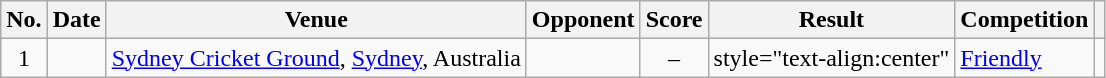<table class="wikitable sortable">
<tr>
<th scope="col">No.</th>
<th scope="col">Date</th>
<th scope="col">Venue</th>
<th scope="col">Opponent</th>
<th scope="col">Score</th>
<th scope="col">Result</th>
<th scope="col">Competition</th>
<th scope="col" class="unsortable"></th>
</tr>
<tr>
<td style="text-align:center">1</td>
<td></td>
<td><a href='#'>Sydney Cricket Ground</a>, <a href='#'>Sydney</a>, Australia</td>
<td></td>
<td style="text-align:center">–</td>
<td>style="text-align:center" </td>
<td><a href='#'>Friendly</a></td>
<td></td>
</tr>
</table>
